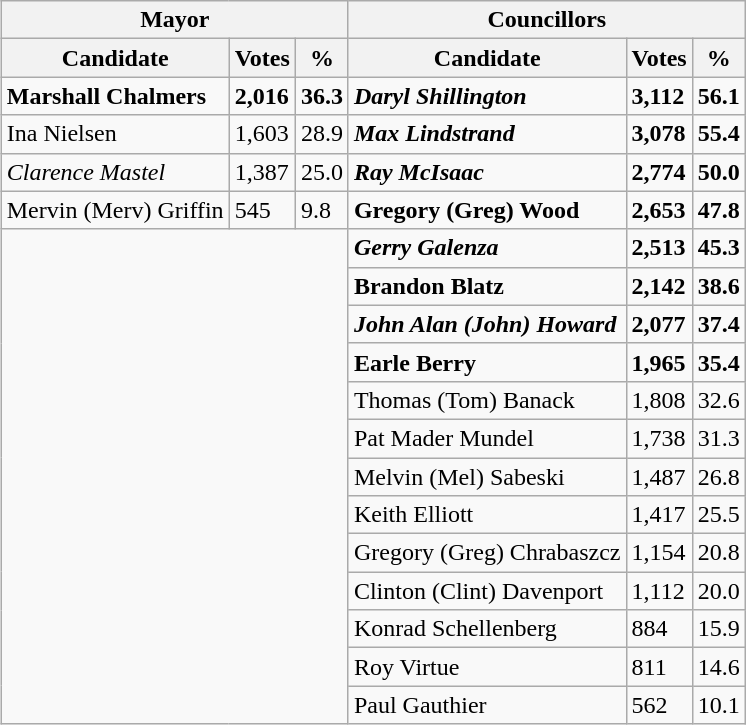<table class="wikitable collapsible collapsed" align="right">
<tr>
<th colspan=3>Mayor</th>
<th colspan=3>Councillors</th>
</tr>
<tr>
<th>Candidate</th>
<th>Votes</th>
<th>%</th>
<th>Candidate</th>
<th>Votes</th>
<th>%</th>
</tr>
<tr>
<td><strong>Marshall Chalmers</strong></td>
<td><strong>2,016</strong></td>
<td><strong>36.3</strong></td>
<td><strong><em>Daryl Shillington</em></strong></td>
<td><strong>3,112</strong></td>
<td><strong>56.1</strong></td>
</tr>
<tr>
<td>Ina Nielsen</td>
<td>1,603</td>
<td>28.9</td>
<td><strong><em>Max Lindstrand</em></strong></td>
<td><strong>3,078</strong></td>
<td><strong>55.4</strong></td>
</tr>
<tr>
<td><em>Clarence Mastel</em></td>
<td>1,387</td>
<td>25.0</td>
<td><strong><em>Ray McIsaac</em></strong></td>
<td><strong>2,774</strong></td>
<td><strong>50.0</strong></td>
</tr>
<tr>
<td>Mervin (Merv) Griffin</td>
<td>545</td>
<td>9.8</td>
<td><strong>Gregory (Greg) Wood</strong></td>
<td><strong>2,653</strong></td>
<td><strong>47.8</strong></td>
</tr>
<tr>
<td rowspan=13 colspan=3></td>
<td><strong><em>Gerry Galenza</em></strong></td>
<td><strong>2,513</strong></td>
<td><strong>45.3</strong></td>
</tr>
<tr>
<td><strong>Brandon Blatz</strong></td>
<td><strong>2,142</strong></td>
<td><strong>38.6</strong></td>
</tr>
<tr>
<td><strong><em>John Alan (John) Howard</em></strong></td>
<td><strong>2,077</strong></td>
<td><strong>37.4</strong></td>
</tr>
<tr>
<td><strong>Earle Berry</strong></td>
<td><strong>1,965</strong></td>
<td><strong>35.4</strong></td>
</tr>
<tr>
<td>Thomas (Tom) Banack</td>
<td>1,808</td>
<td>32.6</td>
</tr>
<tr>
<td>Pat Mader Mundel</td>
<td>1,738</td>
<td>31.3</td>
</tr>
<tr>
<td>Melvin (Mel) Sabeski</td>
<td>1,487</td>
<td>26.8</td>
</tr>
<tr>
<td>Keith Elliott</td>
<td>1,417</td>
<td>25.5</td>
</tr>
<tr>
<td>Gregory (Greg) Chrabaszcz</td>
<td>1,154</td>
<td>20.8</td>
</tr>
<tr>
<td>Clinton (Clint) Davenport</td>
<td>1,112</td>
<td>20.0</td>
</tr>
<tr>
<td>Konrad Schellenberg</td>
<td>884</td>
<td>15.9</td>
</tr>
<tr>
<td>Roy Virtue</td>
<td>811</td>
<td>14.6</td>
</tr>
<tr>
<td>Paul Gauthier</td>
<td>562</td>
<td>10.1</td>
</tr>
</table>
